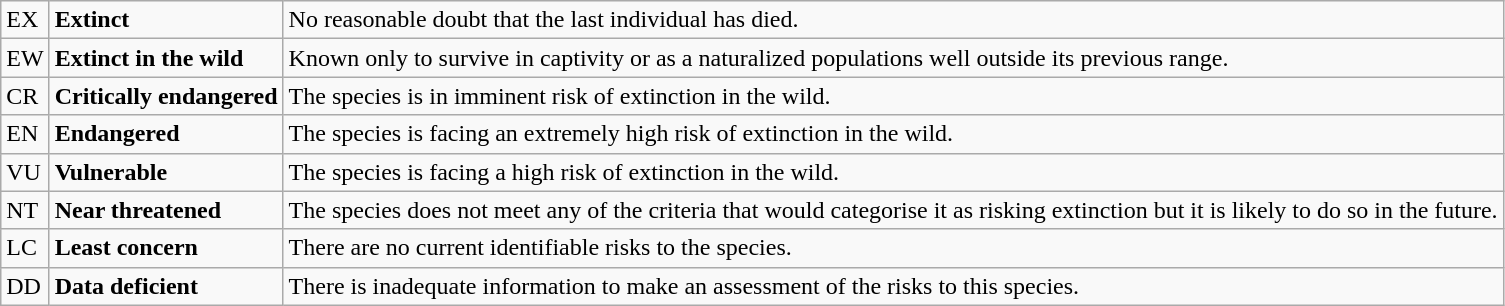<table class="wikitable" style="text-align:left">
<tr>
<td>EX</td>
<td><strong>Extinct</strong></td>
<td>No reasonable doubt that the last individual has died.</td>
</tr>
<tr>
<td>EW</td>
<td><strong>Extinct in the wild</strong></td>
<td>Known only to survive in captivity or as a naturalized populations well outside its previous range.</td>
</tr>
<tr>
<td>CR</td>
<td><strong>Critically endangered</strong></td>
<td>The species is in imminent risk of extinction in the wild.</td>
</tr>
<tr>
<td>EN</td>
<td><strong>Endangered</strong></td>
<td>The species is facing an extremely high risk of extinction in the wild.</td>
</tr>
<tr>
<td>VU</td>
<td><strong>Vulnerable</strong></td>
<td>The species is facing a high risk of extinction in the wild.</td>
</tr>
<tr>
<td>NT</td>
<td><strong>Near threatened</strong></td>
<td>The species does not meet any of the criteria that would categorise it as risking extinction but it is likely to do so in the future.</td>
</tr>
<tr>
<td>LC</td>
<td><strong>Least concern</strong></td>
<td>There are no current identifiable risks to the species.</td>
</tr>
<tr>
<td>DD</td>
<td><strong>Data deficient</strong></td>
<td>There is inadequate information to make an assessment of the risks to this species.</td>
</tr>
</table>
